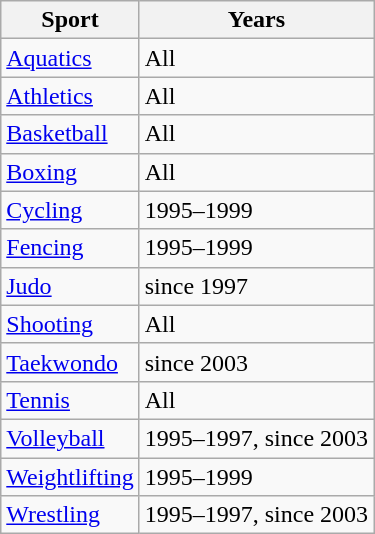<table class=wikitable>
<tr>
<th>Sport</th>
<th>Years</th>
</tr>
<tr>
<td><a href='#'>Aquatics</a></td>
<td>All</td>
</tr>
<tr>
<td><a href='#'>Athletics</a></td>
<td>All</td>
</tr>
<tr>
<td><a href='#'>Basketball</a></td>
<td>All</td>
</tr>
<tr>
<td><a href='#'>Boxing</a></td>
<td>All</td>
</tr>
<tr>
<td><a href='#'>Cycling</a></td>
<td>1995–1999</td>
</tr>
<tr>
<td><a href='#'>Fencing</a></td>
<td>1995–1999</td>
</tr>
<tr>
<td><a href='#'>Judo</a></td>
<td>since 1997</td>
</tr>
<tr>
<td><a href='#'>Shooting</a></td>
<td>All</td>
</tr>
<tr>
<td><a href='#'>Taekwondo</a></td>
<td>since 2003</td>
</tr>
<tr>
<td><a href='#'>Tennis</a></td>
<td>All</td>
</tr>
<tr>
<td><a href='#'>Volleyball</a></td>
<td>1995–1997, since 2003</td>
</tr>
<tr>
<td><a href='#'>Weightlifting</a></td>
<td>1995–1999</td>
</tr>
<tr>
<td><a href='#'>Wrestling</a></td>
<td>1995–1997, since 2003</td>
</tr>
</table>
